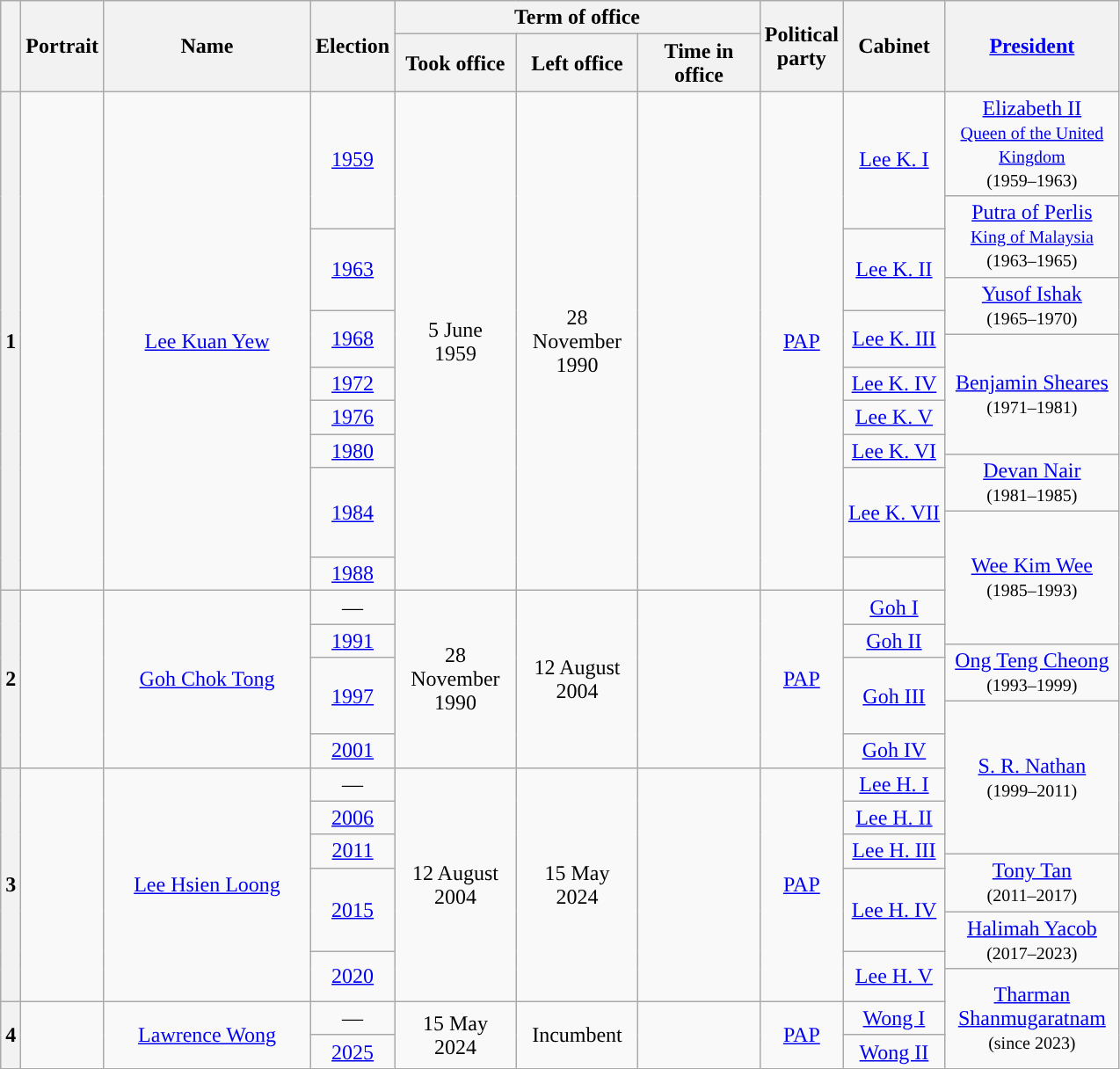<table class="wikitable" style="text-align:center; ;">
<tr>
<th rowspan="2"></th>
<th rowspan="2">Portrait</th>
<th rowspan="2" width="150">Name<br></th>
<th rowspan="2">Election</th>
<th colspan="3">Term of office</th>
<th rowspan="2">Political party</th>
<th rowspan="2">Cabinet</th>
<th rowspan="2" width="125"><a href='#'>President</a></th>
</tr>
<tr>
<th width="85">Took office</th>
<th width="85">Left office</th>
<th width="85">Time in office</th>
</tr>
<tr>
<th rowspan="13" style="background:">1</th>
<td rowspan="13"></td>
<td rowspan="13"><a href='#'>Lee Kuan Yew</a><br></td>
<td rowspan="2"><a href='#'>1959</a></td>
<td rowspan="13">5 June<br>1959</td>
<td rowspan="13">28 November<br>1990</td>
<td rowspan="13"></td>
<td rowspan="13" width="50px"><a href='#'>PAP</a></td>
<td rowspan="2"><a href='#'>Lee K. I</a></td>
<td><a href='#'>Elizabeth II</a><br><small><a href='#'>Queen of the United Kingdom</a><br>(1959–1963)</small></td>
</tr>
<tr style="height:25px;">
<td rowspan="2"><a href='#'>Putra of Perlis</a><br><small><a href='#'>King of Malaysia</a><br>(1963–1965)</small></td>
</tr>
<tr>
<td rowspan="2"><a href='#'>1963</a></td>
<td rowspan="2"><a href='#'>Lee K. II</a></td>
</tr>
<tr style="height:25px;">
<td rowspan="2"><a href='#'>Yusof Ishak</a><br><small>(1965–1970)</small></td>
</tr>
<tr>
<td rowspan="2"><a href='#'>1968</a></td>
<td rowspan="2"><a href='#'>Lee K. III</a></td>
</tr>
<tr style="height:25px;">
<td rowspan="4"><a href='#'>Benjamin Sheares</a><br><small>(1971–1981)</small></td>
</tr>
<tr>
<td><a href='#'>1972</a></td>
<td><a href='#'>Lee K. IV</a></td>
</tr>
<tr>
<td><a href='#'>1976</a></td>
<td><a href='#'>Lee K. V</a></td>
</tr>
<tr style="height:15px;">
<td rowspan="2"><a href='#'>1980</a></td>
<td rowspan="2"><a href='#'>Lee K. VI</a></td>
</tr>
<tr>
<td rowspan="2"><a href='#'>Devan Nair</a><br><small>(1981–1985)</small></td>
</tr>
<tr>
<td rowspan="2"><a href='#'>1984</a></td>
<td rowspan="2"><a href='#'>Lee K. VII</a></td>
</tr>
<tr style="height:35px;">
<td rowspan="4"><a href='#'>Wee Kim Wee</a><br><small>(1985–1993)</small></td>
</tr>
<tr>
<td><a href='#'>1988</a></td>
<td></td>
</tr>
<tr>
<th rowspan="6" style="background:">2</th>
<td rowspan="6"></td>
<td rowspan="6"><a href='#'>Goh Chok Tong</a><br></td>
<td>—</td>
<td rowspan="6">28 November<br>1990</td>
<td rowspan="6">12 August<br>2004</td>
<td rowspan="6"></td>
<td rowspan="6"><a href='#'>PAP</a></td>
<td><a href='#'>Goh I</a></td>
</tr>
<tr style="height:15px;">
<td rowspan="2"><a href='#'>1991</a></td>
<td rowspan="2"><a href='#'>Goh II</a></td>
</tr>
<tr>
<td rowspan="2"><a href='#'>Ong Teng Cheong</a><br><small>(1993–1999)</small></td>
</tr>
<tr>
<td rowspan="2"><a href='#'>1997</a></td>
<td rowspan="2"><a href='#'>Goh III</a></td>
</tr>
<tr style="height:25px;">
<td rowspan="5"><a href='#'>S. R. Nathan</a><br><small>(1999–2011)</small></td>
</tr>
<tr>
<td><a href='#'>2001</a></td>
<td><a href='#'>Goh IV</a></td>
</tr>
<tr>
<th rowspan="8" style="background:">3</th>
<td rowspan="8"></td>
<td rowspan="8"><a href='#'>Lee Hsien Loong</a><br></td>
<td>—</td>
<td rowspan="8">12 August<br>2004</td>
<td rowspan="8">15 May<br>2024</td>
<td rowspan="8"></td>
<td rowspan="8"><a href='#'>PAP</a></td>
<td><a href='#'>Lee H. I</a></td>
</tr>
<tr>
<td><a href='#'>2006</a></td>
<td><a href='#'>Lee H. II</a></td>
</tr>
<tr style="height:15px;">
<td rowspan="2"><a href='#'>2011</a></td>
<td rowspan="2"><a href='#'>Lee H. III</a></td>
</tr>
<tr>
<td rowspan="2"><a href='#'>Tony Tan</a><br><small>(2011–2017)</small></td>
</tr>
<tr>
<td rowspan="2"><a href='#'>2015</a></td>
<td rowspan="2"><a href='#'>Lee H. IV</a></td>
</tr>
<tr style="height:30px;">
<td rowspan="2"><a href='#'>Halimah Yacob</a><br><small>(2017–2023)</small></td>
</tr>
<tr>
<td rowspan="2"><a href='#'>2020</a></td>
<td rowspan="2"><a href='#'>Lee H. V</a></td>
</tr>
<tr style="height:25px;">
<td rowspan="3"><a href='#'>Tharman Shanmugaratnam</a><br><small>(since 2023)</small></td>
</tr>
<tr>
<th rowspan=2 style="background:">4</th>
<td rowspan="2"></td>
<td rowspan="2"><a href='#'>Lawrence Wong</a><br></td>
<td>—</td>
<td rowspan="2">15 May<br>2024</td>
<td rowspan="2">Incumbent</td>
<td rowspan="2"></td>
<td rowspan="2"><a href='#'>PAP</a></td>
<td><a href='#'>Wong I</a></td>
</tr>
<tr>
<td><a href='#'>2025</a></td>
<td><a href='#'>Wong II</a></td>
</tr>
</table>
